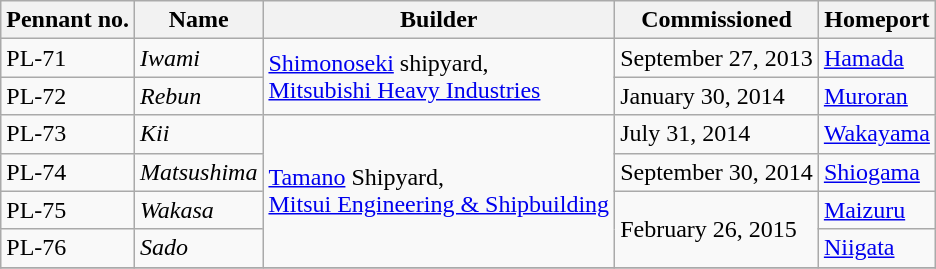<table class="wikitable">
<tr>
<th>Pennant no.</th>
<th>Name</th>
<th>Builder</th>
<th>Commissioned</th>
<th>Homeport</th>
</tr>
<tr>
<td>PL-71</td>
<td><em>Iwami</em></td>
<td rowspan="2"><a href='#'>Shimonoseki</a> shipyard, <br><a href='#'>Mitsubishi Heavy Industries</a></td>
<td>September 27, 2013</td>
<td><a href='#'>Hamada</a></td>
</tr>
<tr>
<td>PL-72</td>
<td><em>Rebun</em></td>
<td>January 30, 2014</td>
<td><a href='#'>Muroran</a></td>
</tr>
<tr>
<td>PL-73</td>
<td><em>Kii</em></td>
<td rowspan="4"><a href='#'>Tamano</a> Shipyard, <br><a href='#'>Mitsui Engineering & Shipbuilding</a></td>
<td>July 31, 2014</td>
<td><a href='#'>Wakayama</a></td>
</tr>
<tr>
<td>PL-74</td>
<td><em>Matsushima</em></td>
<td>September 30, 2014</td>
<td><a href='#'>Shiogama</a></td>
</tr>
<tr>
<td>PL-75</td>
<td><em>Wakasa</em></td>
<td rowspan="2">February 26, 2015</td>
<td><a href='#'>Maizuru</a></td>
</tr>
<tr>
<td>PL-76</td>
<td><em>Sado</em></td>
<td><a href='#'>Niigata</a></td>
</tr>
<tr>
</tr>
</table>
